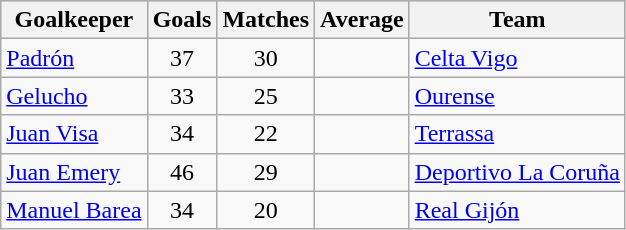<table class="wikitable sortable" class="wikitable">
<tr style="background:#ccc; text-align:center;">
<th>Goalkeeper</th>
<th>Goals</th>
<th>Matches</th>
<th>Average</th>
<th>Team</th>
</tr>
<tr>
<td> <a href='#'>Padrón</a></td>
<td style="text-align:center;">37</td>
<td style="text-align:center;">30</td>
<td style="text-align:center;"></td>
<td><a href='#'>Celta Vigo</a></td>
</tr>
<tr>
<td> <a href='#'>Gelucho</a></td>
<td style="text-align:center;">33</td>
<td style="text-align:center;">25</td>
<td style="text-align:center;"></td>
<td><a href='#'>Ourense</a></td>
</tr>
<tr>
<td> <a href='#'>Juan Visa</a></td>
<td style="text-align:center;">34</td>
<td style="text-align:center;">22</td>
<td style="text-align:center;"></td>
<td><a href='#'>Terrassa</a></td>
</tr>
<tr>
<td> <a href='#'>Juan Emery</a></td>
<td style="text-align:center;">46</td>
<td style="text-align:center;">29</td>
<td style="text-align:center;"></td>
<td><a href='#'>Deportivo La Coruña</a></td>
</tr>
<tr>
<td> <a href='#'>Manuel Barea</a></td>
<td style="text-align:center;">34</td>
<td style="text-align:center;">20</td>
<td style="text-align:center;"></td>
<td><a href='#'>Real Gijón</a></td>
</tr>
</table>
